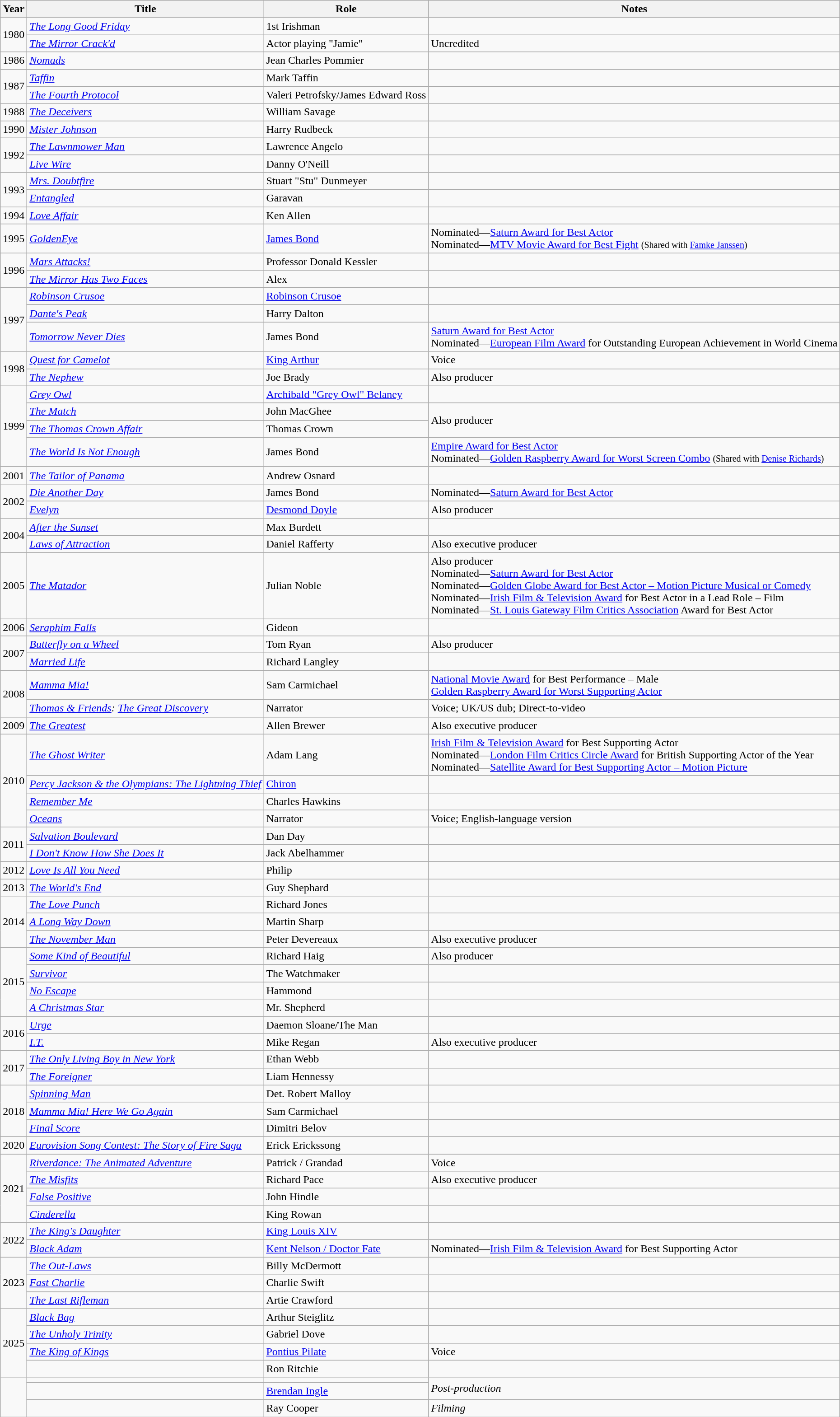<table class="wikitable sortable">
<tr>
<th>Year</th>
<th>Title</th>
<th>Role</th>
<th>Notes</th>
</tr>
<tr>
<td rowspan=2>1980</td>
<td><em><a href='#'>The Long Good Friday</a></em></td>
<td>1st Irishman</td>
<td></td>
</tr>
<tr>
<td><em><a href='#'>The Mirror Crack'd</a></em></td>
<td>Actor playing "Jamie"</td>
<td>Uncredited</td>
</tr>
<tr>
<td>1986</td>
<td><em><a href='#'>Nomads</a></em></td>
<td>Jean Charles Pommier</td>
<td></td>
</tr>
<tr>
<td rowspan=2>1987</td>
<td><em><a href='#'>Taffin</a></em></td>
<td>Mark Taffin</td>
<td></td>
</tr>
<tr>
<td><em><a href='#'>The Fourth Protocol</a></em></td>
<td>Valeri Petrofsky/James Edward Ross</td>
<td></td>
</tr>
<tr>
<td>1988</td>
<td><em><a href='#'>The Deceivers</a></em></td>
<td>William Savage</td>
<td></td>
</tr>
<tr>
<td>1990</td>
<td><em><a href='#'>Mister Johnson</a></em></td>
<td>Harry Rudbeck</td>
<td></td>
</tr>
<tr>
<td rowspan=2>1992</td>
<td><em><a href='#'>The Lawnmower Man</a></em></td>
<td>Lawrence Angelo</td>
<td></td>
</tr>
<tr>
<td><em><a href='#'>Live Wire</a></em></td>
<td>Danny O'Neill</td>
<td></td>
</tr>
<tr>
<td rowspan=2>1993</td>
<td><em><a href='#'>Mrs. Doubtfire</a></em></td>
<td>Stuart "Stu" Dunmeyer</td>
<td></td>
</tr>
<tr>
<td><em><a href='#'>Entangled</a></em></td>
<td>Garavan</td>
<td></td>
</tr>
<tr>
<td>1994</td>
<td><em><a href='#'>Love Affair</a></em></td>
<td>Ken Allen</td>
<td></td>
</tr>
<tr>
<td>1995</td>
<td><em><a href='#'>GoldenEye</a></em></td>
<td><a href='#'>James Bond</a></td>
<td>Nominated—<a href='#'>Saturn Award for Best Actor</a><br>Nominated—<a href='#'>MTV Movie Award for Best Fight</a> <small>(Shared with <a href='#'>Famke Janssen</a>)</small></td>
</tr>
<tr>
<td rowspan=2>1996</td>
<td><em><a href='#'>Mars Attacks!</a></em></td>
<td>Professor Donald Kessler</td>
<td></td>
</tr>
<tr>
<td><em><a href='#'>The Mirror Has Two Faces</a></em></td>
<td>Alex</td>
<td></td>
</tr>
<tr>
<td rowspan=3>1997</td>
<td><em><a href='#'>Robinson Crusoe</a></em></td>
<td><a href='#'>Robinson Crusoe</a></td>
<td></td>
</tr>
<tr>
<td><em><a href='#'>Dante's Peak</a></em></td>
<td>Harry Dalton</td>
<td></td>
</tr>
<tr>
<td><em><a href='#'>Tomorrow Never Dies</a></em></td>
<td>James Bond</td>
<td><a href='#'>Saturn Award for Best Actor</a><br>Nominated—<a href='#'>European Film Award</a> for Outstanding European Achievement in World Cinema</td>
</tr>
<tr>
<td rowspan=2>1998</td>
<td><em><a href='#'>Quest for Camelot</a></em></td>
<td><a href='#'>King Arthur</a></td>
<td>Voice</td>
</tr>
<tr>
<td><em><a href='#'>The Nephew</a></em></td>
<td>Joe Brady</td>
<td>Also producer</td>
</tr>
<tr>
<td rowspan=4>1999</td>
<td><em><a href='#'>Grey Owl</a></em></td>
<td><a href='#'>Archibald "Grey Owl" Belaney</a></td>
<td></td>
</tr>
<tr>
<td><em><a href='#'>The Match</a></em></td>
<td>John MacGhee</td>
<td rowspan=2>Also producer</td>
</tr>
<tr>
<td><em><a href='#'>The Thomas Crown Affair</a></em></td>
<td>Thomas Crown</td>
</tr>
<tr>
<td><em><a href='#'>The World Is Not Enough</a></em></td>
<td>James Bond</td>
<td><a href='#'>Empire Award for Best Actor</a><br>Nominated—<a href='#'>Golden Raspberry Award for Worst Screen Combo</a> <small>(Shared with <a href='#'>Denise Richards</a>)</small></td>
</tr>
<tr>
<td>2001</td>
<td><em><a href='#'>The Tailor of Panama</a></em></td>
<td>Andrew Osnard</td>
<td></td>
</tr>
<tr>
<td rowspan=2>2002</td>
<td><em><a href='#'>Die Another Day</a></em></td>
<td>James Bond</td>
<td>Nominated—<a href='#'>Saturn Award for Best Actor</a></td>
</tr>
<tr>
<td><em><a href='#'>Evelyn</a></em></td>
<td><a href='#'>Desmond Doyle</a></td>
<td>Also producer</td>
</tr>
<tr>
<td rowspan=2>2004</td>
<td><em><a href='#'>After the Sunset</a></em></td>
<td>Max Burdett</td>
<td></td>
</tr>
<tr>
<td><em><a href='#'>Laws of Attraction</a></em></td>
<td>Daniel Rafferty</td>
<td>Also executive producer</td>
</tr>
<tr>
<td>2005</td>
<td><em><a href='#'>The Matador</a></em></td>
<td>Julian Noble</td>
<td>Also producer<br>Nominated—<a href='#'>Saturn Award for Best Actor</a><br>Nominated—<a href='#'>Golden Globe Award for Best Actor – Motion Picture Musical or Comedy</a><br>Nominated—<a href='#'>Irish Film & Television Award</a> for Best Actor in a Lead Role – Film<br>Nominated—<a href='#'>St. Louis Gateway Film Critics Association</a> Award for Best Actor</td>
</tr>
<tr>
<td>2006</td>
<td><em><a href='#'>Seraphim Falls</a></em></td>
<td>Gideon</td>
<td></td>
</tr>
<tr>
<td rowspan=2>2007</td>
<td><em><a href='#'>Butterfly on a Wheel</a></em></td>
<td>Tom Ryan</td>
<td>Also producer</td>
</tr>
<tr>
<td><em><a href='#'>Married Life</a></em></td>
<td>Richard Langley</td>
<td></td>
</tr>
<tr>
<td rowspan=2>2008</td>
<td><em><a href='#'>Mamma Mia!</a></em></td>
<td>Sam Carmichael</td>
<td><a href='#'>National Movie Award</a> for Best Performance – Male<br><a href='#'>Golden Raspberry Award for Worst Supporting Actor</a></td>
</tr>
<tr>
<td><em><a href='#'>Thomas & Friends</a>: <a href='#'>The Great Discovery</a></em></td>
<td>Narrator</td>
<td>Voice; UK/US dub; Direct-to-video</td>
</tr>
<tr>
<td>2009</td>
<td><em><a href='#'>The Greatest</a></em></td>
<td>Allen Brewer</td>
<td>Also executive producer</td>
</tr>
<tr>
<td rowspan=4>2010</td>
<td><em><a href='#'>The Ghost Writer</a></em></td>
<td>Adam Lang</td>
<td><a href='#'>Irish Film & Television Award</a> for Best Supporting Actor<br>Nominated—<a href='#'>London Film Critics Circle Award</a> for British Supporting Actor of the Year<br>Nominated—<a href='#'>Satellite Award for Best Supporting Actor – Motion Picture</a></td>
</tr>
<tr>
<td><em><a href='#'>Percy Jackson & the Olympians: The Lightning Thief</a></em></td>
<td><a href='#'>Chiron</a></td>
<td></td>
</tr>
<tr>
<td><em><a href='#'>Remember Me</a></em></td>
<td>Charles Hawkins</td>
<td></td>
</tr>
<tr>
<td><em><a href='#'>Oceans</a></em></td>
<td>Narrator</td>
<td>Voice; English-language version</td>
</tr>
<tr>
<td rowspan=2>2011</td>
<td><em><a href='#'>Salvation Boulevard</a></em></td>
<td>Dan Day</td>
<td></td>
</tr>
<tr>
<td><em><a href='#'>I Don't Know How She Does It</a></em></td>
<td>Jack Abelhammer</td>
<td></td>
</tr>
<tr>
<td>2012</td>
<td><em><a href='#'>Love Is All You Need</a></em></td>
<td>Philip</td>
<td></td>
</tr>
<tr>
<td>2013</td>
<td><em><a href='#'>The World's End</a></em></td>
<td>Guy Shephard</td>
<td></td>
</tr>
<tr>
<td rowspan=3>2014</td>
<td><em><a href='#'>The Love Punch</a></em></td>
<td>Richard Jones</td>
<td></td>
</tr>
<tr>
<td><em><a href='#'>A Long Way Down</a></em></td>
<td>Martin Sharp</td>
<td></td>
</tr>
<tr>
<td><em><a href='#'>The November Man</a></em></td>
<td>Peter Devereaux</td>
<td>Also executive producer</td>
</tr>
<tr>
<td rowspan=4>2015</td>
<td><em><a href='#'>Some Kind of Beautiful</a></em></td>
<td>Richard Haig</td>
<td>Also producer</td>
</tr>
<tr>
<td><em><a href='#'>Survivor</a></em></td>
<td>The Watchmaker</td>
<td></td>
</tr>
<tr>
<td><em><a href='#'>No Escape</a></em></td>
<td>Hammond</td>
<td></td>
</tr>
<tr>
<td><em><a href='#'>A Christmas Star</a></em></td>
<td>Mr. Shepherd</td>
<td></td>
</tr>
<tr>
<td rowspan=2>2016</td>
<td><em><a href='#'>Urge</a></em></td>
<td>Daemon Sloane/The Man</td>
<td></td>
</tr>
<tr>
<td><em><a href='#'>I.T.</a></em></td>
<td>Mike Regan</td>
<td>Also executive producer</td>
</tr>
<tr>
<td rowspan=2>2017</td>
<td><em><a href='#'>The Only Living Boy in New York</a></em></td>
<td>Ethan Webb</td>
<td></td>
</tr>
<tr>
<td><em><a href='#'>The Foreigner</a></em></td>
<td>Liam Hennessy</td>
<td></td>
</tr>
<tr>
<td rowspan=3>2018</td>
<td><em><a href='#'>Spinning Man</a></em></td>
<td>Det. Robert Malloy</td>
<td></td>
</tr>
<tr>
<td><em><a href='#'>Mamma Mia! Here We Go Again</a></em></td>
<td>Sam Carmichael</td>
<td></td>
</tr>
<tr>
<td><em><a href='#'>Final Score</a></em></td>
<td>Dimitri Belov</td>
<td></td>
</tr>
<tr>
<td>2020</td>
<td><em><a href='#'>Eurovision Song Contest: The Story of Fire Saga</a></em></td>
<td>Erick Erickssong</td>
<td></td>
</tr>
<tr>
<td rowspan="4">2021</td>
<td><em><a href='#'>Riverdance: The Animated Adventure</a></em></td>
<td>Patrick / Grandad</td>
<td>Voice</td>
</tr>
<tr>
<td><em><a href='#'>The Misfits</a></em></td>
<td>Richard Pace</td>
<td>Also executive producer</td>
</tr>
<tr>
<td><em><a href='#'>False Positive</a></em></td>
<td>John Hindle</td>
<td></td>
</tr>
<tr>
<td><em><a href='#'>Cinderella</a></em></td>
<td>King Rowan</td>
<td></td>
</tr>
<tr>
<td rowspan="2">2022</td>
<td><em><a href='#'>The King's Daughter</a></em></td>
<td><a href='#'>King Louis XIV</a></td>
<td></td>
</tr>
<tr>
<td><em><a href='#'>Black Adam</a></em></td>
<td><a href='#'>Kent Nelson / Doctor Fate</a></td>
<td>Nominated—<a href='#'>Irish Film & Television Award</a> for Best Supporting Actor</td>
</tr>
<tr>
<td rowspan="3">2023</td>
<td><em><a href='#'>The Out-Laws</a></em></td>
<td>Billy McDermott</td>
<td></td>
</tr>
<tr>
<td><em><a href='#'>Fast Charlie</a></em></td>
<td>Charlie Swift</td>
<td></td>
</tr>
<tr>
<td><em><a href='#'>The Last Rifleman</a></em></td>
<td>Artie Crawford</td>
<td></td>
</tr>
<tr>
<td rowspan="4">2025</td>
<td><em><a href='#'>Black Bag</a></em></td>
<td>Arthur Steiglitz</td>
<td></td>
</tr>
<tr>
<td><em><a href='#'>The Unholy Trinity</a></em></td>
<td>Gabriel Dove</td>
<td></td>
</tr>
<tr>
<td><em><a href='#'>The King of Kings</a></em></td>
<td><a href='#'>Pontius Pilate</a></td>
<td>Voice</td>
</tr>
<tr>
<td></td>
<td>Ron Ritchie</td>
<td></td>
</tr>
<tr>
<td rowspan="3"></td>
<td></td>
<td></td>
<td rowspan="2"><em>Post-production</em></td>
</tr>
<tr>
<td></td>
<td><a href='#'>Brendan Ingle</a></td>
</tr>
<tr>
<td></td>
<td>Ray Cooper</td>
<td><em>Filming</em></td>
</tr>
</table>
